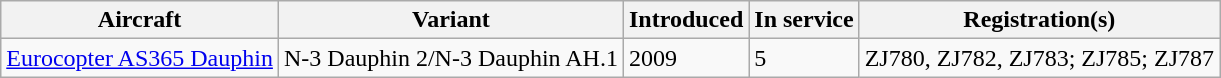<table class="wikitable">
<tr>
<th>Aircraft</th>
<th>Variant</th>
<th>Introduced</th>
<th>In service</th>
<th>Registration(s)</th>
</tr>
<tr>
<td><a href='#'>Eurocopter AS365 Dauphin</a></td>
<td>N-3 Dauphin 2/N-3 Dauphin AH.1</td>
<td>2009</td>
<td>5</td>
<td>ZJ780, ZJ782, ZJ783; ZJ785; ZJ787</td>
</tr>
</table>
